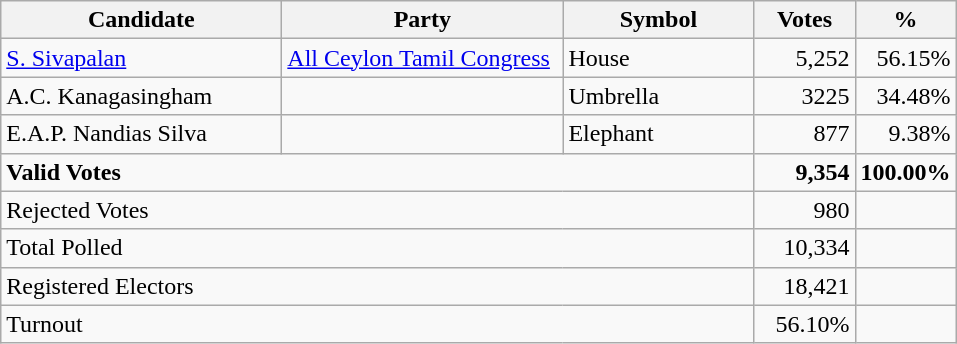<table class="wikitable" border="1" style="text-align:right;">
<tr>
<th align=left width="180">Candidate</th>
<th align=left width="180">Party</th>
<th align=left width="120">Symbol</th>
<th align=left width="60">Votes</th>
<th align=left width="60">%</th>
</tr>
<tr>
<td align=left><a href='#'>S. Sivapalan</a></td>
<td align=left><a href='#'>All Ceylon Tamil Congress</a></td>
<td align=left>House</td>
<td>5,252</td>
<td>56.15%</td>
</tr>
<tr>
<td align=left>A.C. Kanagasingham</td>
<td></td>
<td align=left>Umbrella</td>
<td>3225</td>
<td>34.48%</td>
</tr>
<tr>
<td align=left>E.A.P. Nandias Silva</td>
<td></td>
<td align=left>Elephant</td>
<td>877</td>
<td>9.38%</td>
</tr>
<tr>
<td align=left colspan=3><strong>Valid Votes</strong></td>
<td><strong>9,354</strong></td>
<td><strong>100.00%</strong></td>
</tr>
<tr>
<td align=left colspan=3>Rejected Votes</td>
<td>980</td>
<td></td>
</tr>
<tr>
<td align=left colspan=3>Total Polled</td>
<td>10,334</td>
<td></td>
</tr>
<tr>
<td align=left colspan=3>Registered Electors</td>
<td>18,421</td>
<td></td>
</tr>
<tr>
<td align=left colspan=3>Turnout</td>
<td>56.10%</td>
<td></td>
</tr>
</table>
